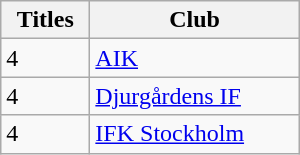<table class="wikitable" style="width:200px;">
<tr>
<th>Titles</th>
<th>Club</th>
</tr>
<tr>
<td>4</td>
<td><a href='#'>AIK</a></td>
</tr>
<tr>
<td>4</td>
<td><a href='#'>Djurgårdens IF</a></td>
</tr>
<tr>
<td>4</td>
<td><a href='#'>IFK Stockholm</a></td>
</tr>
</table>
